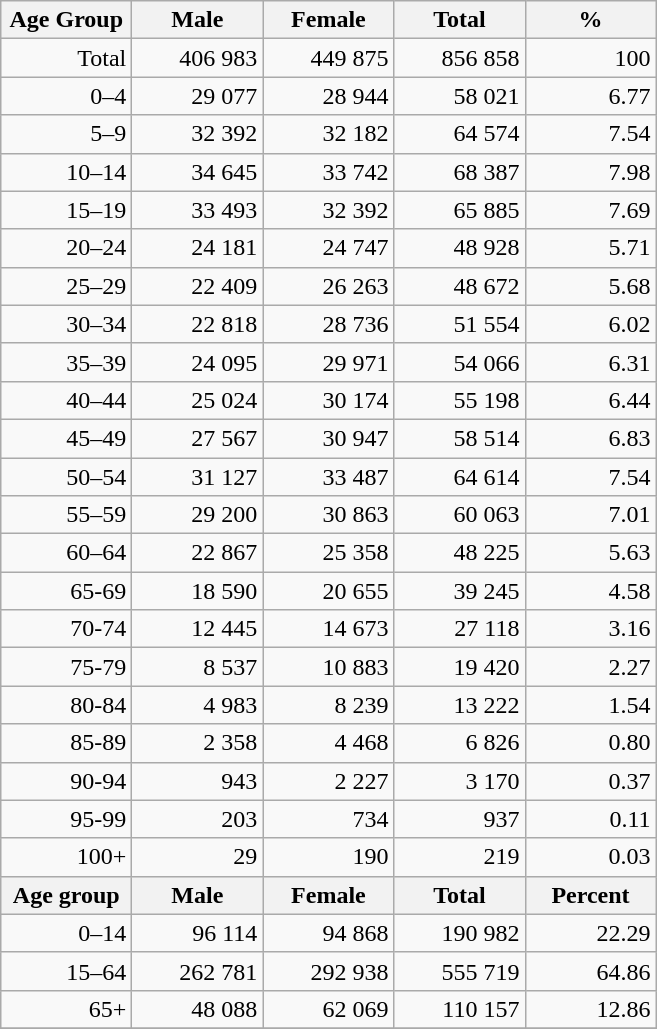<table class="wikitable">
<tr>
<th width="80pt">Age Group</th>
<th width="80pt">Male</th>
<th width="80pt">Female</th>
<th width="80pt">Total</th>
<th width="80pt">%</th>
</tr>
<tr>
<td align="right">Total</td>
<td align="right">406 983</td>
<td align="right">449 875</td>
<td align="right">856 858</td>
<td align="right">100</td>
</tr>
<tr>
<td align="right">0–4</td>
<td align="right">29 077</td>
<td align="right">28 944</td>
<td align="right">58 021</td>
<td align="right">6.77</td>
</tr>
<tr>
<td align="right">5–9</td>
<td align="right">32 392</td>
<td align="right">32 182</td>
<td align="right">64 574</td>
<td align="right">7.54</td>
</tr>
<tr>
<td align="right">10–14</td>
<td align="right">34 645</td>
<td align="right">33 742</td>
<td align="right">68 387</td>
<td align="right">7.98</td>
</tr>
<tr>
<td align="right">15–19</td>
<td align="right">33 493</td>
<td align="right">32 392</td>
<td align="right">65 885</td>
<td align="right">7.69</td>
</tr>
<tr>
<td align="right">20–24</td>
<td align="right">24 181</td>
<td align="right">24 747</td>
<td align="right">48 928</td>
<td align="right">5.71</td>
</tr>
<tr>
<td align="right">25–29</td>
<td align="right">22 409</td>
<td align="right">26 263</td>
<td align="right">48 672</td>
<td align="right">5.68</td>
</tr>
<tr>
<td align="right">30–34</td>
<td align="right">22 818</td>
<td align="right">28 736</td>
<td align="right">51 554</td>
<td align="right">6.02</td>
</tr>
<tr>
<td align="right">35–39</td>
<td align="right">24 095</td>
<td align="right">29 971</td>
<td align="right">54 066</td>
<td align="right">6.31</td>
</tr>
<tr>
<td align="right">40–44</td>
<td align="right">25 024</td>
<td align="right">30 174</td>
<td align="right">55 198</td>
<td align="right">6.44</td>
</tr>
<tr>
<td align="right">45–49</td>
<td align="right">27 567</td>
<td align="right">30 947</td>
<td align="right">58 514</td>
<td align="right">6.83</td>
</tr>
<tr>
<td align="right">50–54</td>
<td align="right">31 127</td>
<td align="right">33 487</td>
<td align="right">64 614</td>
<td align="right">7.54</td>
</tr>
<tr>
<td align="right">55–59</td>
<td align="right">29 200</td>
<td align="right">30 863</td>
<td align="right">60 063</td>
<td align="right">7.01</td>
</tr>
<tr>
<td align="right">60–64</td>
<td align="right">22 867</td>
<td align="right">25 358</td>
<td align="right">48 225</td>
<td align="right">5.63</td>
</tr>
<tr>
<td align="right">65-69</td>
<td align="right">18 590</td>
<td align="right">20 655</td>
<td align="right">39 245</td>
<td align="right">4.58</td>
</tr>
<tr>
<td align="right">70-74</td>
<td align="right">12 445</td>
<td align="right">14 673</td>
<td align="right">27 118</td>
<td align="right">3.16</td>
</tr>
<tr>
<td align="right">75-79</td>
<td align="right">8 537</td>
<td align="right">10 883</td>
<td align="right">19 420</td>
<td align="right">2.27</td>
</tr>
<tr>
<td align="right">80-84</td>
<td align="right">4 983</td>
<td align="right">8 239</td>
<td align="right">13 222</td>
<td align="right">1.54</td>
</tr>
<tr>
<td align="right">85-89</td>
<td align="right">2 358</td>
<td align="right">4 468</td>
<td align="right">6 826</td>
<td align="right">0.80</td>
</tr>
<tr>
<td align="right">90-94</td>
<td align="right">943</td>
<td align="right">2 227</td>
<td align="right">3 170</td>
<td align="right">0.37</td>
</tr>
<tr>
<td align="right">95-99</td>
<td align="right">203</td>
<td align="right">734</td>
<td align="right">937</td>
<td align="right">0.11</td>
</tr>
<tr>
<td align="right">100+</td>
<td align="right">29</td>
<td align="right">190</td>
<td align="right">219</td>
<td align="right">0.03</td>
</tr>
<tr>
<th width="50">Age group</th>
<th width="80pt">Male</th>
<th width="80">Female</th>
<th width="80">Total</th>
<th width="50">Percent</th>
</tr>
<tr>
<td align="right">0–14</td>
<td align="right">96 114</td>
<td align="right">94 868</td>
<td align="right">190 982</td>
<td align="right">22.29</td>
</tr>
<tr>
<td align="right">15–64</td>
<td align="right">262 781</td>
<td align="right">292 938</td>
<td align="right">555 719</td>
<td align="right">64.86</td>
</tr>
<tr>
<td align="right">65+</td>
<td align="right">48 088</td>
<td align="right">62 069</td>
<td align="right">110 157</td>
<td align="right">12.86</td>
</tr>
<tr>
</tr>
</table>
